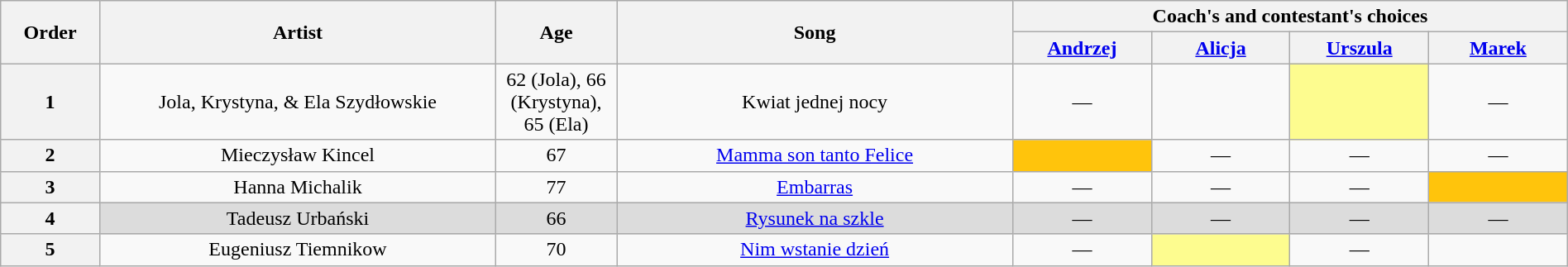<table class="wikitable" style="text-align:center; width:100%;">
<tr>
<th scope="col" rowspan="2" style="width:05%;">Order</th>
<th scope="col" rowspan="2" style="width:20%;">Artist</th>
<th scope="col" rowspan="2" style="width:05%;">Age</th>
<th scope="col" rowspan="2" style="width:20%;">Song</th>
<th scope="col" colspan="4" style="width:32%;">Coach's and contestant's choices</th>
</tr>
<tr>
<th style="width:07%;"><a href='#'>Andrzej</a></th>
<th style="width:07%;"><a href='#'>Alicja</a></th>
<th style="width:07%;"><a href='#'>Urszula</a></th>
<th style="width:07%;"><a href='#'>Marek</a></th>
</tr>
<tr>
<th>1</th>
<td>Jola, Krystyna, & Ela Szydłowskie</td>
<td>62 (Jola), 66 (Krystyna), 65 (Ela)</td>
<td>Kwiat jednej nocy</td>
<td>—</td>
<td><strong></strong></td>
<td style="background:#fdfc8f;"><strong></strong></td>
<td>—</td>
</tr>
<tr>
<th>2</th>
<td>Mieczysław Kincel</td>
<td>67</td>
<td><a href='#'>Mamma son tanto Felice</a></td>
<td style="background:#ffc40c;"><strong></strong></td>
<td>—</td>
<td>—</td>
<td>—</td>
</tr>
<tr>
<th>3</th>
<td>Hanna Michalik</td>
<td>77</td>
<td><a href='#'>Embarras</a></td>
<td>—</td>
<td>—</td>
<td>—</td>
<td style="background:#ffc40c;"><strong></strong></td>
</tr>
<tr>
<th>4</th>
<td style="background:#DCDCDC;">Tadeusz Urbański</td>
<td style="background:#DCDCDC;">66</td>
<td style="background:#DCDCDC;"><a href='#'>Rysunek na szkle</a></td>
<td style="background:#DCDCDC;">—</td>
<td style="background:#DCDCDC;">—</td>
<td style="background:#DCDCDC;">—</td>
<td style="background:#DCDCDC;">—</td>
</tr>
<tr>
<th>5</th>
<td>Eugeniusz Tiemnikow</td>
<td>70</td>
<td><a href='#'>Nim wstanie dzień</a></td>
<td>—</td>
<td style="background:#fdfc8f;"><strong></strong></td>
<td>—</td>
<td><strong></strong></td>
</tr>
</table>
